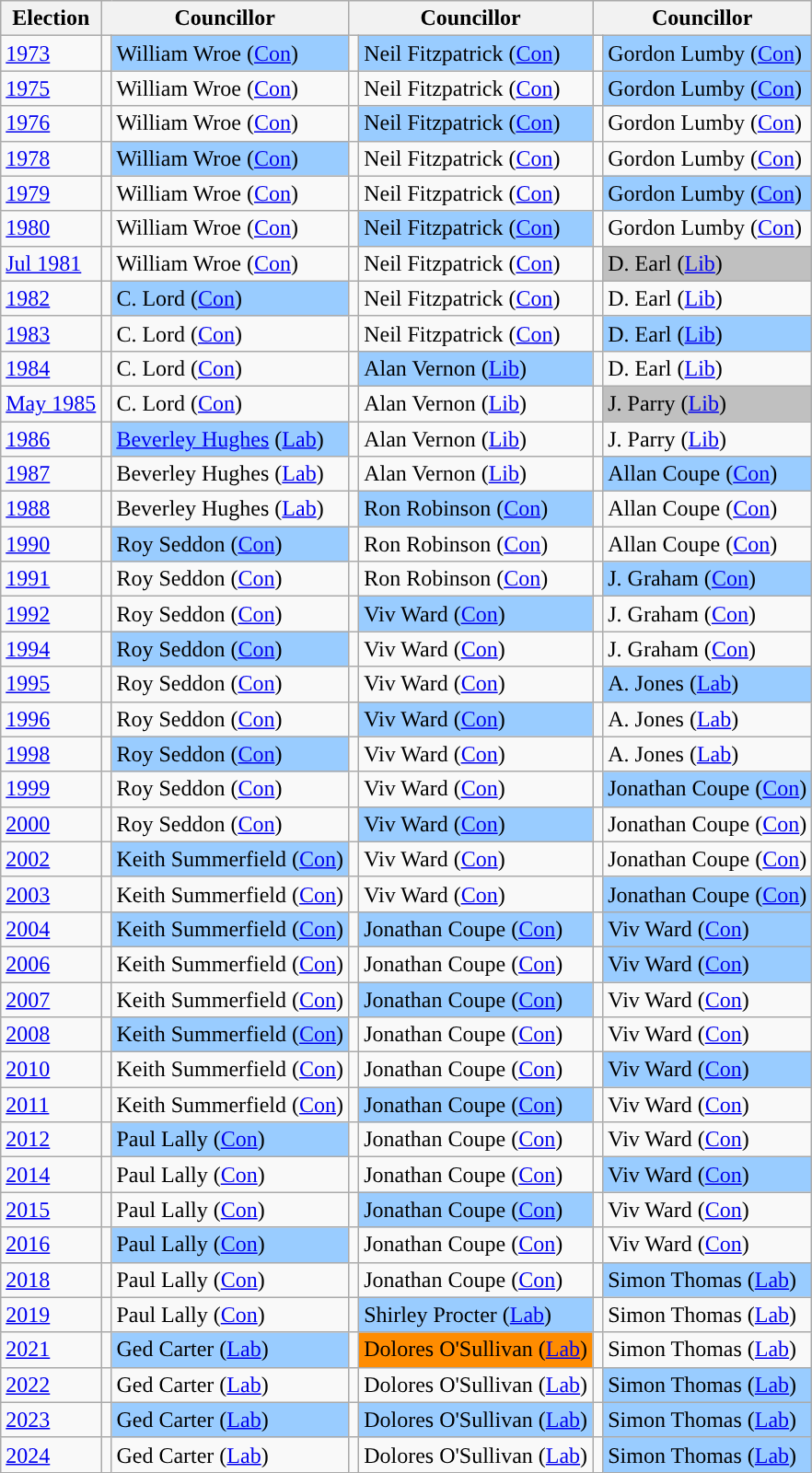<table class="wikitable">
<tr>
<th>Election</th>
<th colspan="2">Councillor</th>
<th colspan="2">Councillor</th>
<th colspan="2">Councillor</th>
</tr>
<tr>
<td><a href='#'>1973</a></td>
<td style="background-color: "></td>
<td bgcolor="#99CCFF">William Wroe (<a href='#'>Con</a>)</td>
<td style="background-color: "></td>
<td bgcolor="#99CCFF">Neil Fitzpatrick (<a href='#'>Con</a>)</td>
<td style="background-color: "></td>
<td bgcolor="#99CCFF">Gordon Lumby (<a href='#'>Con</a>)</td>
</tr>
<tr>
<td><a href='#'>1975</a></td>
<td style="background-color: "></td>
<td>William Wroe (<a href='#'>Con</a>)</td>
<td style="background-color: "></td>
<td>Neil Fitzpatrick (<a href='#'>Con</a>)</td>
<td style="background-color: "></td>
<td bgcolor="#99CCFF">Gordon Lumby (<a href='#'>Con</a>)</td>
</tr>
<tr>
<td><a href='#'>1976</a></td>
<td style="background-color: "></td>
<td>William Wroe (<a href='#'>Con</a>)</td>
<td style="background-color: "></td>
<td bgcolor="#99CCFF">Neil Fitzpatrick (<a href='#'>Con</a>)</td>
<td style="background-color: "></td>
<td>Gordon Lumby (<a href='#'>Con</a>)</td>
</tr>
<tr>
<td><a href='#'>1978</a></td>
<td style="background-color: "></td>
<td bgcolor="#99CCFF">William Wroe (<a href='#'>Con</a>)</td>
<td style="background-color: "></td>
<td>Neil Fitzpatrick (<a href='#'>Con</a>)</td>
<td style="background-color: "></td>
<td>Gordon Lumby (<a href='#'>Con</a>)</td>
</tr>
<tr>
<td><a href='#'>1979</a></td>
<td style="background-color: "></td>
<td>William Wroe (<a href='#'>Con</a>)</td>
<td style="background-color: "></td>
<td>Neil Fitzpatrick (<a href='#'>Con</a>)</td>
<td style="background-color: "></td>
<td bgcolor="#99CCFF">Gordon Lumby (<a href='#'>Con</a>)</td>
</tr>
<tr>
<td><a href='#'>1980</a></td>
<td style="background-color: "></td>
<td>William Wroe (<a href='#'>Con</a>)</td>
<td style="background-color: "></td>
<td bgcolor="#99CCFF">Neil Fitzpatrick (<a href='#'>Con</a>)</td>
<td style="background-color: "></td>
<td>Gordon Lumby (<a href='#'>Con</a>)</td>
</tr>
<tr>
<td><a href='#'>Jul 1981</a></td>
<td style="background-color: "></td>
<td>William Wroe (<a href='#'>Con</a>)</td>
<td style="background-color: "></td>
<td>Neil Fitzpatrick (<a href='#'>Con</a>)</td>
<td style="background-color: "></td>
<td bgcolor="#C0C0C0">D. Earl (<a href='#'>Lib</a>)</td>
</tr>
<tr>
<td><a href='#'>1982</a></td>
<td style="background-color: "></td>
<td bgcolor="#99CCFF">C. Lord (<a href='#'>Con</a>)</td>
<td style="background-color: "></td>
<td>Neil Fitzpatrick (<a href='#'>Con</a>)</td>
<td style="background-color: "></td>
<td>D. Earl (<a href='#'>Lib</a>)</td>
</tr>
<tr>
<td><a href='#'>1983</a></td>
<td style="background-color: "></td>
<td>C. Lord (<a href='#'>Con</a>)</td>
<td style="background-color: "></td>
<td>Neil Fitzpatrick (<a href='#'>Con</a>)</td>
<td style="background-color: "></td>
<td bgcolor="#99CCFF">D. Earl (<a href='#'>Lib</a>)</td>
</tr>
<tr>
<td><a href='#'>1984</a></td>
<td style="background-color: "></td>
<td>C. Lord (<a href='#'>Con</a>)</td>
<td style="background-color: "></td>
<td bgcolor="#99CCFF">Alan Vernon (<a href='#'>Lib</a>)</td>
<td style="background-color: "></td>
<td>D. Earl (<a href='#'>Lib</a>)</td>
</tr>
<tr>
<td><a href='#'>May 1985</a></td>
<td style="background-color: "></td>
<td>C. Lord (<a href='#'>Con</a>)</td>
<td style="background-color: "></td>
<td>Alan Vernon (<a href='#'>Lib</a>)</td>
<td style="background-color: "></td>
<td bgcolor="#C0C0C0">J. Parry (<a href='#'>Lib</a>)</td>
</tr>
<tr>
<td><a href='#'>1986</a></td>
<td style="background-color: "></td>
<td bgcolor="#99CCFF"><a href='#'>Beverley Hughes</a> (<a href='#'>Lab</a>)</td>
<td style="background-color: "></td>
<td>Alan Vernon (<a href='#'>Lib</a>)</td>
<td style="background-color: "></td>
<td>J. Parry (<a href='#'>Lib</a>)</td>
</tr>
<tr>
<td><a href='#'>1987</a></td>
<td style="background-color: "></td>
<td>Beverley Hughes (<a href='#'>Lab</a>)</td>
<td style="background-color: "></td>
<td>Alan Vernon (<a href='#'>Lib</a>)</td>
<td style="background-color: "></td>
<td bgcolor="#99CCFF">Allan Coupe (<a href='#'>Con</a>)</td>
</tr>
<tr>
<td><a href='#'>1988</a></td>
<td style="background-color: "></td>
<td>Beverley Hughes (<a href='#'>Lab</a>)</td>
<td style="background-color: "></td>
<td bgcolor="#99CCFF">Ron Robinson (<a href='#'>Con</a>)</td>
<td style="background-color: "></td>
<td>Allan Coupe (<a href='#'>Con</a>)</td>
</tr>
<tr>
<td><a href='#'>1990</a></td>
<td style="background-color: "></td>
<td bgcolor="#99CCFF">Roy Seddon (<a href='#'>Con</a>)</td>
<td style="background-color: "></td>
<td>Ron Robinson (<a href='#'>Con</a>)</td>
<td style="background-color: "></td>
<td>Allan Coupe (<a href='#'>Con</a>)</td>
</tr>
<tr>
<td><a href='#'>1991</a></td>
<td style="background-color: "></td>
<td>Roy Seddon (<a href='#'>Con</a>)</td>
<td style="background-color: "></td>
<td>Ron Robinson (<a href='#'>Con</a>)</td>
<td style="background-color: "></td>
<td bgcolor="#99CCFF">J. Graham (<a href='#'>Con</a>)</td>
</tr>
<tr>
<td><a href='#'>1992</a></td>
<td style="background-color: "></td>
<td>Roy Seddon (<a href='#'>Con</a>)</td>
<td style="background-color: "></td>
<td bgcolor="#99CCFF">Viv Ward (<a href='#'>Con</a>)</td>
<td style="background-color: "></td>
<td>J. Graham (<a href='#'>Con</a>)</td>
</tr>
<tr>
<td><a href='#'>1994</a></td>
<td style="background-color: "></td>
<td bgcolor="#99CCFF">Roy Seddon (<a href='#'>Con</a>)</td>
<td style="background-color: "></td>
<td>Viv Ward (<a href='#'>Con</a>)</td>
<td style="background-color: "></td>
<td>J. Graham (<a href='#'>Con</a>)</td>
</tr>
<tr>
<td><a href='#'>1995</a></td>
<td style="background-color: "></td>
<td>Roy Seddon (<a href='#'>Con</a>)</td>
<td style="background-color: "></td>
<td>Viv Ward (<a href='#'>Con</a>)</td>
<td style="background-color: "></td>
<td bgcolor="#99CCFF">A. Jones (<a href='#'>Lab</a>)</td>
</tr>
<tr>
<td><a href='#'>1996</a></td>
<td style="background-color: "></td>
<td>Roy Seddon (<a href='#'>Con</a>)</td>
<td style="background-color: "></td>
<td bgcolor="#99CCFF">Viv Ward (<a href='#'>Con</a>)</td>
<td style="background-color: "></td>
<td>A. Jones (<a href='#'>Lab</a>)</td>
</tr>
<tr>
<td><a href='#'>1998</a></td>
<td style="background-color: "></td>
<td bgcolor="#99CCFF">Roy Seddon (<a href='#'>Con</a>)</td>
<td style="background-color: "></td>
<td>Viv Ward (<a href='#'>Con</a>)</td>
<td style="background-color: "></td>
<td>A. Jones (<a href='#'>Lab</a>)</td>
</tr>
<tr>
<td><a href='#'>1999</a></td>
<td style="background-color: "></td>
<td>Roy Seddon (<a href='#'>Con</a>)</td>
<td style="background-color: "></td>
<td>Viv Ward (<a href='#'>Con</a>)</td>
<td style="background-color: "></td>
<td bgcolor="#99CCFF">Jonathan Coupe (<a href='#'>Con</a>)</td>
</tr>
<tr>
<td><a href='#'>2000</a></td>
<td style="background-color: "></td>
<td>Roy Seddon (<a href='#'>Con</a>)</td>
<td style="background-color: "></td>
<td bgcolor="#99CCFF">Viv Ward (<a href='#'>Con</a>)</td>
<td style="background-color: "></td>
<td>Jonathan Coupe (<a href='#'>Con</a>)</td>
</tr>
<tr>
<td><a href='#'>2002</a></td>
<td style="background-color: "></td>
<td bgcolor="#99CCFF">Keith Summerfield (<a href='#'>Con</a>)</td>
<td style="background-color: "></td>
<td>Viv Ward (<a href='#'>Con</a>)</td>
<td style="background-color: "></td>
<td>Jonathan Coupe (<a href='#'>Con</a>)</td>
</tr>
<tr>
<td><a href='#'>2003</a></td>
<td style="background-color: "></td>
<td>Keith Summerfield (<a href='#'>Con</a>)</td>
<td style="background-color: "></td>
<td>Viv Ward (<a href='#'>Con</a>)</td>
<td style="background-color: "></td>
<td bgcolor="#99CCFF">Jonathan Coupe (<a href='#'>Con</a>)</td>
</tr>
<tr>
<td><a href='#'>2004</a></td>
<td style="background-color: "></td>
<td bgcolor="#99CCFF">Keith Summerfield (<a href='#'>Con</a>)</td>
<td style="background-color: "></td>
<td bgcolor="#99CCFF">Jonathan Coupe (<a href='#'>Con</a>)</td>
<td style="background-color: "></td>
<td bgcolor="#99CCFF">Viv Ward (<a href='#'>Con</a>)</td>
</tr>
<tr>
<td><a href='#'>2006</a></td>
<td style="background-color: "></td>
<td>Keith Summerfield (<a href='#'>Con</a>)</td>
<td style="background-color: "></td>
<td>Jonathan Coupe (<a href='#'>Con</a>)</td>
<td style="background-color: "></td>
<td bgcolor="#99CCFF">Viv Ward (<a href='#'>Con</a>)</td>
</tr>
<tr>
<td><a href='#'>2007</a></td>
<td style="background-color: "></td>
<td>Keith Summerfield (<a href='#'>Con</a>)</td>
<td style="background-color: "></td>
<td bgcolor="#99CCFF">Jonathan Coupe (<a href='#'>Con</a>)</td>
<td style="background-color: "></td>
<td>Viv Ward (<a href='#'>Con</a>)</td>
</tr>
<tr>
<td><a href='#'>2008</a></td>
<td style="background-color: "></td>
<td bgcolor="#99CCFF">Keith Summerfield (<a href='#'>Con</a>)</td>
<td style="background-color: "></td>
<td>Jonathan Coupe (<a href='#'>Con</a>)</td>
<td style="background-color: "></td>
<td>Viv Ward (<a href='#'>Con</a>)</td>
</tr>
<tr>
<td><a href='#'>2010</a></td>
<td style="background-color: "></td>
<td>Keith Summerfield (<a href='#'>Con</a>)</td>
<td style="background-color: "></td>
<td>Jonathan Coupe (<a href='#'>Con</a>)</td>
<td style="background-color: "></td>
<td bgcolor="#99CCFF">Viv Ward (<a href='#'>Con</a>)</td>
</tr>
<tr>
<td><a href='#'>2011</a></td>
<td style="background-color: "></td>
<td>Keith Summerfield (<a href='#'>Con</a>)</td>
<td style="background-color: "></td>
<td bgcolor="#99CCFF">Jonathan Coupe (<a href='#'>Con</a>)</td>
<td style="background-color: "></td>
<td>Viv Ward (<a href='#'>Con</a>)</td>
</tr>
<tr>
<td><a href='#'>2012</a></td>
<td style="background-color: "></td>
<td bgcolor="#99CCFF">Paul Lally (<a href='#'>Con</a>)</td>
<td style="background-color: "></td>
<td>Jonathan Coupe (<a href='#'>Con</a>)</td>
<td style="background-color: "></td>
<td>Viv Ward (<a href='#'>Con</a>)</td>
</tr>
<tr>
<td><a href='#'>2014</a></td>
<td style="background-color: "></td>
<td>Paul Lally (<a href='#'>Con</a>)</td>
<td style="background-color: "></td>
<td>Jonathan Coupe (<a href='#'>Con</a>)</td>
<td style="background-color: "></td>
<td bgcolor="#99CCFF">Viv Ward (<a href='#'>Con</a>)</td>
</tr>
<tr>
<td><a href='#'>2015</a></td>
<td style="background-color: "></td>
<td>Paul Lally (<a href='#'>Con</a>)</td>
<td style="background-color: "></td>
<td bgcolor="#99CCFF">Jonathan Coupe (<a href='#'>Con</a>)</td>
<td style="background-color: "></td>
<td>Viv Ward (<a href='#'>Con</a>)</td>
</tr>
<tr>
<td><a href='#'>2016</a></td>
<td style="background-color: "></td>
<td bgcolor="#99CCFF">Paul Lally (<a href='#'>Con</a>)</td>
<td style="background-color: "></td>
<td>Jonathan Coupe (<a href='#'>Con</a>)</td>
<td style="background-color: "></td>
<td>Viv Ward (<a href='#'>Con</a>)</td>
</tr>
<tr>
<td><a href='#'>2018</a></td>
<td style="background-color: "></td>
<td>Paul Lally (<a href='#'>Con</a>)</td>
<td style="background-color: "></td>
<td>Jonathan Coupe (<a href='#'>Con</a>)</td>
<td style="background-color: "></td>
<td bgcolor="#99CCFF">Simon Thomas (<a href='#'>Lab</a>)</td>
</tr>
<tr>
<td><a href='#'>2019</a></td>
<td style="background-color: "></td>
<td>Paul Lally (<a href='#'>Con</a>)</td>
<td style="background-color: "></td>
<td bgcolor="#99CCFF">Shirley Procter (<a href='#'>Lab</a>)</td>
<td style="background-color: "></td>
<td>Simon Thomas (<a href='#'>Lab</a>)</td>
</tr>
<tr>
<td><a href='#'>2021</a></td>
<td style="background-color: "></td>
<td bgcolor="#99CCFF">Ged Carter (<a href='#'>Lab</a>)</td>
<td style="background-color: "></td>
<td bgcolor="#FF8C00">Dolores O'Sullivan (<a href='#'>Lab</a>)</td>
<td style="background-color: "></td>
<td>Simon Thomas (<a href='#'>Lab</a>)</td>
</tr>
<tr>
<td><a href='#'>2022</a></td>
<td style="background-color: "></td>
<td>Ged Carter (<a href='#'>Lab</a>)</td>
<td style="background-color: "></td>
<td>Dolores O'Sullivan (<a href='#'>Lab</a>)</td>
<td style="background-color: "></td>
<td bgcolor="#99CCFF">Simon Thomas (<a href='#'>Lab</a>)</td>
</tr>
<tr>
<td><a href='#'>2023</a></td>
<td style="background-color: "></td>
<td bgcolor="#99CCFF">Ged Carter (<a href='#'>Lab</a>)</td>
<td style="background-color: "></td>
<td bgcolor="#99CCFF">Dolores O'Sullivan (<a href='#'>Lab</a>)</td>
<td style="background-color: "></td>
<td bgcolor="#99CCFF">Simon Thomas (<a href='#'>Lab</a>)</td>
</tr>
<tr>
<td><a href='#'>2024</a></td>
<td style="background-color: "></td>
<td bgcolor=>Ged Carter (<a href='#'>Lab</a>)</td>
<td style="background-color: "></td>
<td bgcolor=>Dolores O'Sullivan (<a href='#'>Lab</a>)</td>
<td style="background-color: "></td>
<td bgcolor="#99CCFF">Simon Thomas (<a href='#'>Lab</a>)</td>
</tr>
</table>
